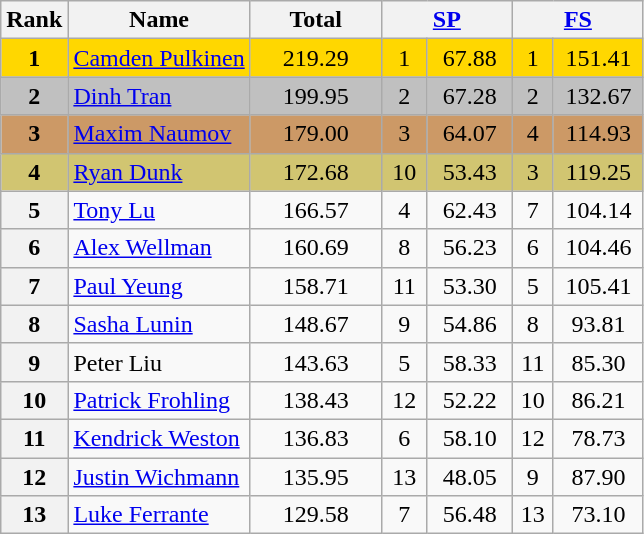<table class="wikitable sortable">
<tr>
<th>Rank</th>
<th>Name</th>
<th width="80px">Total</th>
<th colspan="2" width="80px"><a href='#'>SP</a></th>
<th colspan="2" width="80px"><a href='#'>FS</a></th>
</tr>
<tr bgcolor="gold">
<td align="center"><strong>1</strong></td>
<td><a href='#'>Camden Pulkinen</a></td>
<td align="center">219.29</td>
<td align="center">1</td>
<td align="center">67.88</td>
<td align="center">1</td>
<td align="center">151.41</td>
</tr>
<tr bgcolor="silver">
<td align="center"><strong>2</strong></td>
<td><a href='#'>Dinh Tran</a></td>
<td align="center">199.95</td>
<td align="center">2</td>
<td align="center">67.28</td>
<td align="center">2</td>
<td align="center">132.67</td>
</tr>
<tr bgcolor="cc9966">
<td align="center"><strong>3</strong></td>
<td><a href='#'>Maxim Naumov</a></td>
<td align="center">179.00</td>
<td align="center">3</td>
<td align="center">64.07</td>
<td align="center">4</td>
<td align="center">114.93</td>
</tr>
<tr bgcolor="#d1c571">
<td align="center"><strong>4</strong></td>
<td><a href='#'>Ryan Dunk</a></td>
<td align="center">172.68</td>
<td align="center">10</td>
<td align="center">53.43</td>
<td align="center">3</td>
<td align="center">119.25</td>
</tr>
<tr>
<th>5</th>
<td><a href='#'>Tony Lu</a></td>
<td align="center">166.57</td>
<td align="center">4</td>
<td align="center">62.43</td>
<td align="center">7</td>
<td align="center">104.14</td>
</tr>
<tr>
<th>6</th>
<td><a href='#'>Alex Wellman</a></td>
<td align="center">160.69</td>
<td align="center">8</td>
<td align="center">56.23</td>
<td align="center">6</td>
<td align="center">104.46</td>
</tr>
<tr>
<th>7</th>
<td><a href='#'>Paul Yeung</a></td>
<td align="center">158.71</td>
<td align="center">11</td>
<td align="center">53.30</td>
<td align="center">5</td>
<td align="center">105.41</td>
</tr>
<tr>
<th>8</th>
<td><a href='#'>Sasha Lunin</a></td>
<td align="center">148.67</td>
<td align="center">9</td>
<td align="center">54.86</td>
<td align="center">8</td>
<td align="center">93.81</td>
</tr>
<tr>
<th>9</th>
<td>Peter Liu</td>
<td align="center">143.63</td>
<td align="center">5</td>
<td align="center">58.33</td>
<td align="center">11</td>
<td align="center">85.30</td>
</tr>
<tr>
<th>10</th>
<td><a href='#'>Patrick Frohling</a></td>
<td align="center">138.43</td>
<td align="center">12</td>
<td align="center">52.22</td>
<td align="center">10</td>
<td align="center">86.21</td>
</tr>
<tr>
<th>11</th>
<td><a href='#'>Kendrick Weston</a></td>
<td align="center">136.83</td>
<td align="center">6</td>
<td align="center">58.10</td>
<td align="center">12</td>
<td align="center">78.73</td>
</tr>
<tr>
<th>12</th>
<td><a href='#'>Justin Wichmann</a></td>
<td align="center">135.95</td>
<td align="center">13</td>
<td align="center">48.05</td>
<td align="center">9</td>
<td align="center">87.90</td>
</tr>
<tr>
<th>13</th>
<td><a href='#'>Luke Ferrante</a></td>
<td align="center">129.58</td>
<td align="center">7</td>
<td align="center">56.48</td>
<td align="center">13</td>
<td align="center">73.10</td>
</tr>
</table>
